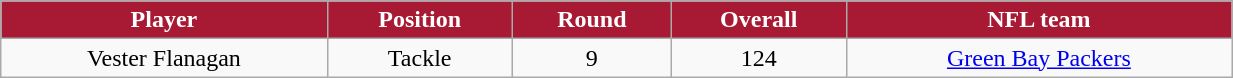<table class="wikitable" width="65%">
<tr align="center" style="background:#A81933;color:#FFFFFF;">
<td><strong>Player</strong></td>
<td><strong>Position</strong></td>
<td><strong>Round</strong></td>
<td><strong>Overall</strong></td>
<td><strong>NFL team</strong></td>
</tr>
<tr align="center" bgcolor="">
<td>Vester Flanagan</td>
<td>Tackle</td>
<td>9</td>
<td>124</td>
<td><a href='#'>Green Bay Packers</a></td>
</tr>
</table>
